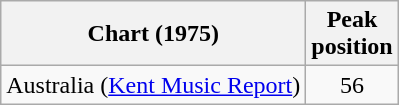<table class="wikitable">
<tr>
<th>Chart (1975)</th>
<th>Peak<br>position</th>
</tr>
<tr>
<td>Australia (<a href='#'>Kent Music Report</a>)</td>
<td style="text-align:center;">56</td>
</tr>
</table>
